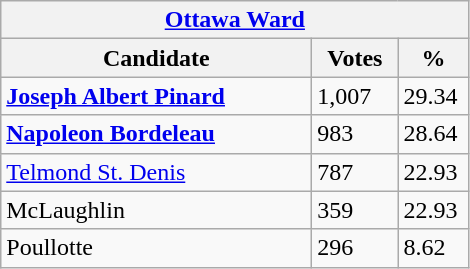<table class="wikitable">
<tr>
<th colspan="3"><a href='#'>Ottawa Ward</a></th>
</tr>
<tr>
<th style="width: 200px">Candidate</th>
<th style="width: 50px">Votes</th>
<th style="width: 40px">%</th>
</tr>
<tr>
<td><strong><a href='#'>Joseph Albert Pinard</a></strong></td>
<td>1,007</td>
<td>29.34</td>
</tr>
<tr>
<td><strong><a href='#'>Napoleon Bordeleau</a></strong></td>
<td>983</td>
<td>28.64</td>
</tr>
<tr>
<td><a href='#'>Telmond St. Denis</a></td>
<td>787</td>
<td>22.93</td>
</tr>
<tr>
<td>McLaughlin</td>
<td>359</td>
<td>22.93</td>
</tr>
<tr>
<td>Poullotte</td>
<td>296</td>
<td>8.62</td>
</tr>
</table>
